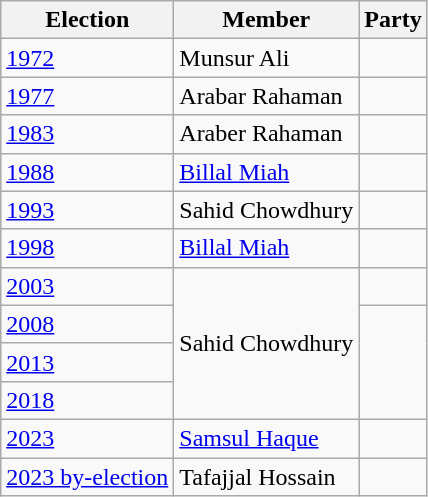<table class="wikitable sortable">
<tr>
<th>Election</th>
<th>Member</th>
<th colspan=2>Party</th>
</tr>
<tr>
<td><a href='#'>1972</a></td>
<td>Munsur Ali</td>
<td></td>
</tr>
<tr>
<td><a href='#'>1977</a></td>
<td>Arabar Rahaman</td>
<td></td>
</tr>
<tr>
<td><a href='#'>1983</a></td>
<td>Araber Rahaman</td>
</tr>
<tr>
<td><a href='#'>1988</a></td>
<td><a href='#'>Billal Miah</a></td>
<td></td>
</tr>
<tr>
<td><a href='#'>1993</a></td>
<td>Sahid Chowdhury</td>
<td></td>
</tr>
<tr>
<td><a href='#'>1998</a></td>
<td><a href='#'>Billal Miah</a></td>
<td></td>
</tr>
<tr>
<td><a href='#'>2003</a></td>
<td rowspan=4>Sahid Chowdhury</td>
<td></td>
</tr>
<tr>
<td><a href='#'>2008</a></td>
</tr>
<tr>
<td><a href='#'>2013</a></td>
</tr>
<tr>
<td><a href='#'>2018</a></td>
</tr>
<tr>
<td><a href='#'>2023</a></td>
<td><a href='#'>Samsul Haque</a></td>
<td></td>
</tr>
<tr>
<td><a href='#'>2023 by-election</a></td>
<td>Tafajjal Hossain</td>
<td></td>
</tr>
</table>
